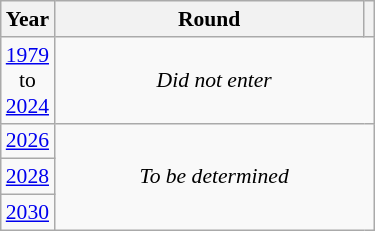<table class="wikitable" style="text-align: center; font-size:90%">
<tr>
<th>Year</th>
<th style="width:200px">Round</th>
<th></th>
</tr>
<tr>
<td><a href='#'>1979</a><br>to<br><a href='#'>2024</a></td>
<td colspan="2"><em>Did not enter</em></td>
</tr>
<tr>
<td><a href='#'>2026</a></td>
<td colspan="2" rowspan="3"><em>To be determined</em></td>
</tr>
<tr>
<td><a href='#'>2028</a></td>
</tr>
<tr>
<td><a href='#'>2030</a></td>
</tr>
</table>
